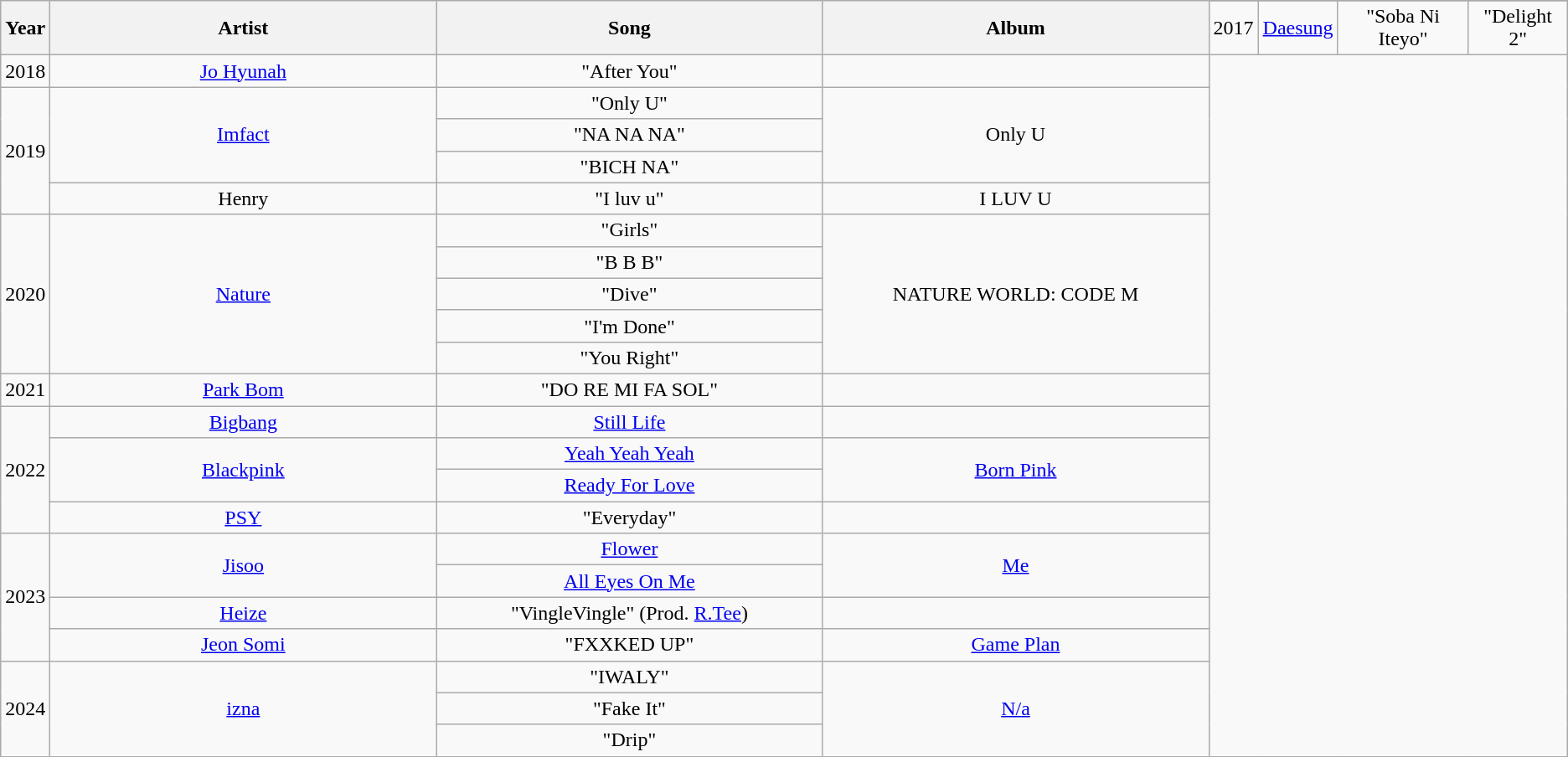<table class="wikitable sortable plainrowheaders" style="text-align:center;">
<tr>
<th rowspan="2">Year</th>
<th rowspan="2" width="300px">Artist</th>
<th rowspan="2" width="300px">Song</th>
<th rowspan="2" width="300px">Album</th>
</tr>
<tr>
<td rowspan="1">2017</td>
<td><a href='#'>Daesung</a></td>
<td>"Soba Ni Iteyo"</td>
<td>"Delight 2"</td>
</tr>
<tr>
<td rowspan="1">2018</td>
<td><a href='#'>Jo Hyunah</a></td>
<td>"After You"</td>
<td></td>
</tr>
<tr>
<td rowspan="4">2019</td>
<td rowspan="3"><a href='#'>Imfact</a></td>
<td>"Only U"</td>
<td rowspan="3">Only U</td>
</tr>
<tr>
<td>"NA NA NA"</td>
</tr>
<tr>
<td>"BICH NA"</td>
</tr>
<tr>
<td>Henry</td>
<td>"I luv u"</td>
<td>I LUV U</td>
</tr>
<tr>
<td rowspan="5">2020</td>
<td rowspan="5"><a href='#'>Nature</a></td>
<td>"Girls"</td>
<td rowspan="5">NATURE WORLD: CODE M</td>
</tr>
<tr>
<td>"B B B"</td>
</tr>
<tr>
<td>"Dive"</td>
</tr>
<tr>
<td>"I'm Done"</td>
</tr>
<tr>
<td>"You Right"</td>
</tr>
<tr>
<td>2021</td>
<td><a href='#'>Park Bom</a></td>
<td>"DO RE MI FA SOL"</td>
<td></td>
</tr>
<tr>
<td rowspan="4">2022</td>
<td><a href='#'>Bigbang</a></td>
<td><a href='#'>Still Life</a></td>
<td></td>
</tr>
<tr>
<td rowspan="2"><a href='#'>Blackpink</a></td>
<td><a href='#'>Yeah Yeah Yeah</a></td>
<td rowspan="2"><a href='#'>Born Pink</a></td>
</tr>
<tr>
<td><a href='#'>Ready For Love</a></td>
</tr>
<tr>
<td><a href='#'>PSY</a></td>
<td>"Everyday"</td>
<td></td>
</tr>
<tr>
<td rowspan="4">2023</td>
<td rowspan="2"><a href='#'>Jisoo</a></td>
<td><a href='#'>Flower</a></td>
<td rowspan="2"><a href='#'>Me</a></td>
</tr>
<tr>
<td><a href='#'>All Eyes On Me</a></td>
</tr>
<tr>
<td><a href='#'>Heize</a></td>
<td>"VingleVingle" (Prod. <a href='#'>R.Tee</a>)</td>
<td></td>
</tr>
<tr>
<td><a href='#'>Jeon Somi</a></td>
<td>"FXXKED UP"</td>
<td><a href='#'>Game Plan</a></td>
</tr>
<tr>
<td rowspan="3">2024</td>
<td rowspan="3"><a href='#'>izna</a></td>
<td>"IWALY"</td>
<td rowspan="3"><a href='#'>N/a</a></td>
</tr>
<tr>
<td>"Fake It"</td>
</tr>
<tr>
<td>"Drip"</td>
</tr>
</table>
